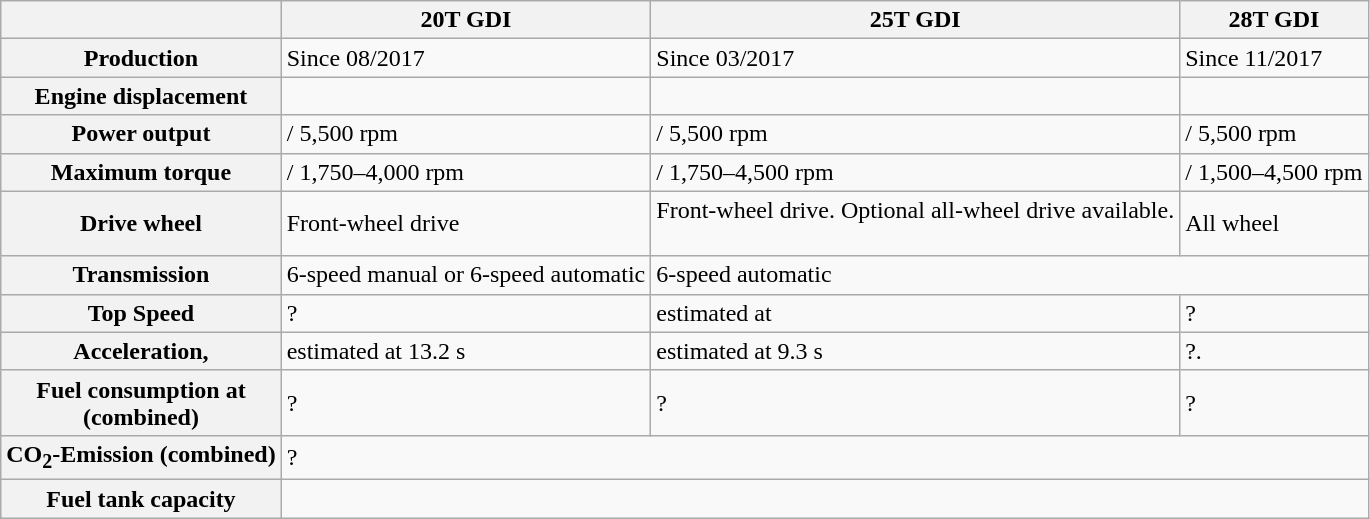<table class="wikitable">
<tr>
<th></th>
<th>20T GDI</th>
<th>25T GDI</th>
<th>28T GDI</th>
</tr>
<tr>
<th>Production</th>
<td>Since 08/2017</td>
<td>Since 03/2017</td>
<td>Since 11/2017</td>
</tr>
<tr>
<th>Engine displacement</th>
<td></td>
<td></td>
<td></td>
</tr>
<tr>
<th>Power output</th>
<td> / 5,500 rpm</td>
<td> / 5,500 rpm</td>
<td> / 5,500 rpm</td>
</tr>
<tr>
<th>Maximum torque</th>
<td> / 1,750–4,000 rpm</td>
<td> / 1,750–4,500 rpm</td>
<td> / 1,500–4,500 rpm</td>
</tr>
<tr>
<th>Drive wheel</th>
<td>Front-wheel drive</td>
<td>Front-wheel drive. Optional all-wheel drive available.<br><br></td>
<td>All wheel</td>
</tr>
<tr>
<th>Transmission</th>
<td>6-speed manual or 6-speed automatic</td>
<td colspan="2">6-speed automatic</td>
</tr>
<tr>
<th>Top Speed</th>
<td>?</td>
<td>estimated at </td>
<td>?</td>
</tr>
<tr>
<th>Acceleration, </th>
<td>estimated at 13.2 s</td>
<td>estimated at 9.3 s</td>
<td>?.</td>
</tr>
<tr>
<th>Fuel consumption at <br>(combined)</th>
<td>?</td>
<td>?</td>
<td>?</td>
</tr>
<tr>
<th>CO<sub>2</sub>-Emission (combined)</th>
<td colspan="3">?</td>
</tr>
<tr>
<th>Fuel tank capacity</th>
<td colspan="3"></td>
</tr>
</table>
